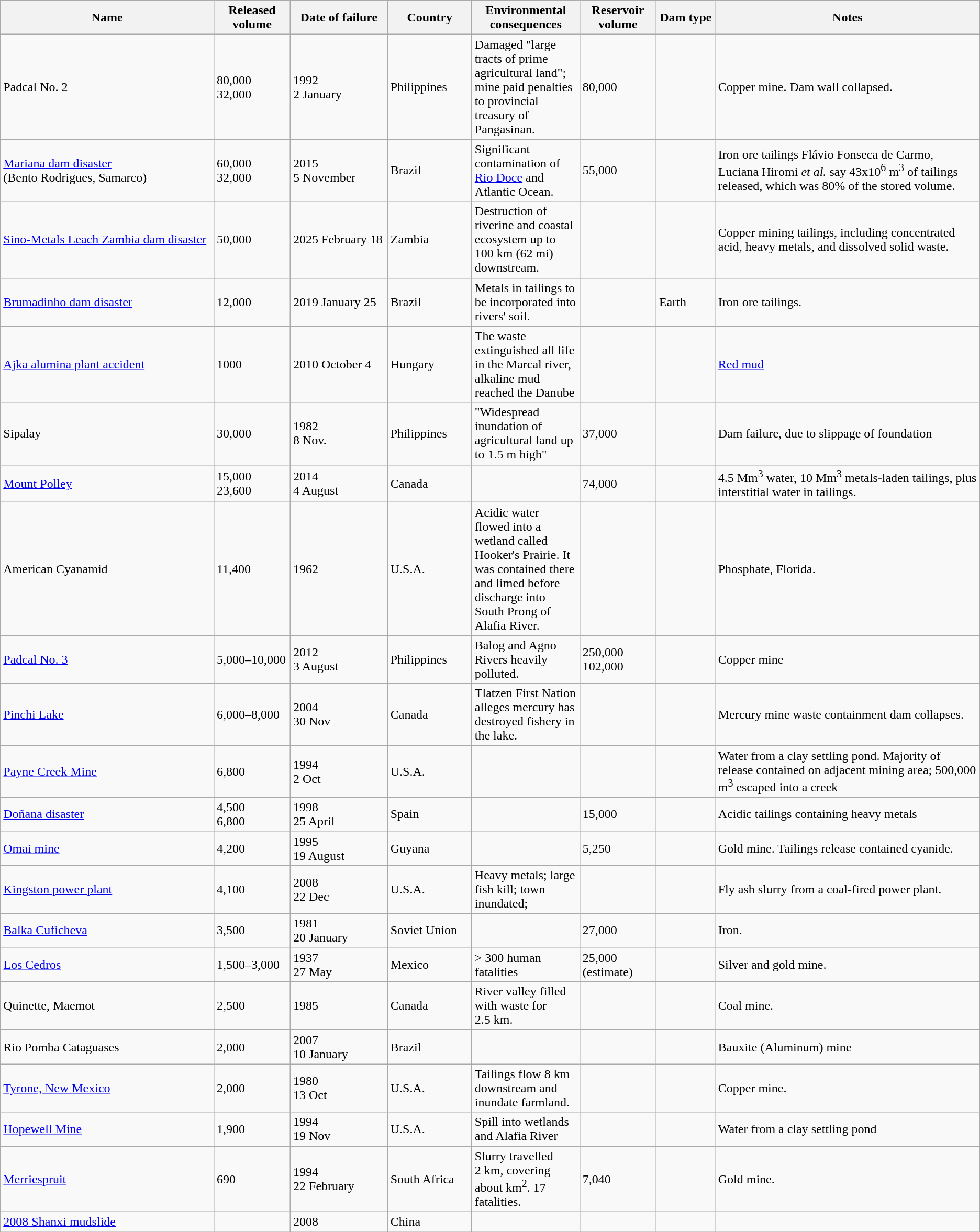<table class="wikitable sortable" style="text-align:left">
<tr>
<th>Name</th>
<th style="width:90px;">Released volume </th>
<th>Date of failure</th>
<th style="width:100px;">Country</th>
<th style="width:130px">Environmental consequences</th>
<th style="width:90px;">Reservoir volume </th>
<th>Dam type</th>
<th style="width:27%">Notes</th>
</tr>
<tr>
<td>Padcal No. 2</td>
<td>80,000<br>32,000</td>
<td>1992<br>2 January</td>
<td>Philippines</td>
<td>Damaged "large tracts of prime agricultural land"; mine paid penalties to provincial treasury of Pangasinan.</td>
<td>80,000</td>
<td> </td>
<td>Copper mine. Dam wall collapsed.</td>
</tr>
<tr>
<td><a href='#'>Mariana dam disaster</a><br>(Bento Rodrigues, Samarco)</td>
<td>60,000<br>32,000</td>
<td>2015<br>5 November</td>
<td>Brazil</td>
<td>Significant contamination of <a href='#'>Rio Doce</a> and Atlantic Ocean.</td>
<td>55,000</td>
<td> </td>
<td>Iron ore tailings Flávio Fonseca de Carmo, Luciana Hiromi <em>et al.</em> say 43x10<sup>6</sup> m<sup>3</sup> of tailings released, which was 80% of the stored volume.</td>
</tr>
<tr>
<td><a href='#'>Sino-Metals Leach Zambia dam disaster</a></td>
<td>50,000</td>
<td>2025 February 18</td>
<td>Zambia</td>
<td>Destruction of riverine and coastal ecosystem up to 100 km (62 mi) downstream.</td>
<td></td>
<td></td>
<td>Copper mining tailings, including concentrated acid, heavy metals, and dissolved solid waste.</td>
</tr>
<tr>
<td><a href='#'>Brumadinho dam disaster</a></td>
<td>12,000</td>
<td>2019 January 25</td>
<td>Brazil</td>
<td>Metals in tailings to be incorporated into rivers' soil.</td>
<td></td>
<td>Earth</td>
<td>Iron ore tailings.</td>
</tr>
<tr>
<td><a href='#'>Ajka alumina plant accident</a></td>
<td>1000</td>
<td>2010 October 4</td>
<td>Hungary</td>
<td>The waste extinguished all life in the Marcal river, alkaline mud reached the Danube</td>
<td> </td>
<td> </td>
<td><a href='#'>Red mud</a></td>
</tr>
<tr>
<td>Sipalay</td>
<td>30,000</td>
<td>1982<br>8 Nov.</td>
<td>Philippines</td>
<td>"Widespread inundation of agricultural land up to 1.5 m high"</td>
<td>37,000</td>
<td> </td>
<td>Dam failure, due to slippage of foundation</td>
</tr>
<tr>
<td><a href='#'>Mount Polley</a></td>
<td>15,000<br>23,600</td>
<td>2014<br>4 August</td>
<td>Canada</td>
<td> </td>
<td>74,000</td>
<td> </td>
<td>4.5 Mm<sup>3</sup> water, 10 Mm<sup>3</sup> metals-laden tailings, plus interstitial water in tailings.</td>
</tr>
<tr>
<td>American Cyanamid</td>
<td>11,400</td>
<td>1962</td>
<td>U.S.A.</td>
<td>Acidic water flowed into a wetland called Hooker's Prairie. It was contained there and limed before discharge into South Prong of Alafia River.</td>
<td></td>
<td></td>
<td>Phosphate, Florida.</td>
</tr>
<tr>
<td><a href='#'>Padcal No. 3</a></td>
<td>5,000–10,000</td>
<td>2012<br>3 August</td>
<td>Philippines</td>
<td>Balog and Agno Rivers heavily polluted.</td>
<td>250,000<br>102,000</td>
<td> </td>
<td>Copper mine</td>
</tr>
<tr>
<td><a href='#'>Pinchi Lake</a></td>
<td>6,000–8,000</td>
<td>2004<br>30 Nov</td>
<td>Canada</td>
<td>Tlatzen First Nation alleges mercury has destroyed fishery in the lake.</td>
<td> </td>
<td> </td>
<td>Mercury mine waste containment dam collapses.</td>
</tr>
<tr>
<td><a href='#'>Payne Creek Mine</a></td>
<td>6,800</td>
<td>1994<br>2 Oct</td>
<td>U.S.A.</td>
<td> </td>
<td> </td>
<td> </td>
<td>Water from a clay settling pond. Majority of release contained on adjacent mining area; 500,000 m<sup>3</sup> escaped into a creek</td>
</tr>
<tr>
<td><a href='#'>Doñana disaster</a></td>
<td>4,500<br>6,800</td>
<td>1998<br>25 April</td>
<td>Spain</td>
<td> </td>
<td>15,000</td>
<td> </td>
<td>Acidic tailings containing heavy metals</td>
</tr>
<tr>
<td><a href='#'>Omai mine</a></td>
<td>4,200</td>
<td>1995<br>19 August</td>
<td>Guyana</td>
<td> </td>
<td>5,250</td>
<td> </td>
<td>Gold mine. Tailings release contained cyanide.</td>
</tr>
<tr>
<td><a href='#'>Kingston power plant</a></td>
<td>4,100</td>
<td>2008<br>22 Dec</td>
<td>U.S.A.</td>
<td>Heavy metals; large fish kill; town inundated;</td>
<td> </td>
<td> </td>
<td>Fly ash slurry from a coal-fired power plant.</td>
</tr>
<tr>
<td><a href='#'>Balka Cuficheva</a></td>
<td>3,500</td>
<td>1981<br>20 January</td>
<td>Soviet Union</td>
<td> </td>
<td>27,000</td>
<td> </td>
<td>Iron.</td>
</tr>
<tr>
<td><a href='#'>Los Cedros</a></td>
<td>1,500–3,000</td>
<td>1937<br>27 May</td>
<td>Mexico</td>
<td>> 300 human fatalities</td>
<td>25,000 (estimate)</td>
<td> </td>
<td>Silver and gold mine.</td>
</tr>
<tr>
<td>Quinette, Maemot</td>
<td>2,500</td>
<td>1985</td>
<td>Canada</td>
<td>River valley filled with waste for 2.5 km.</td>
<td> </td>
<td> </td>
<td>Coal mine.</td>
</tr>
<tr>
<td>Rio Pomba Cataguases</td>
<td>2,000</td>
<td>2007<br>10 January</td>
<td>Brazil</td>
<td> </td>
<td> </td>
<td> </td>
<td>Bauxite (Aluminum) mine</td>
</tr>
<tr>
<td><a href='#'>Tyrone, New Mexico</a></td>
<td>2,000</td>
<td>1980<br>13 Oct</td>
<td>U.S.A.</td>
<td>Tailings flow 8 km downstream and inundate farmland.</td>
<td> </td>
<td> </td>
<td>Copper mine.</td>
</tr>
<tr>
<td><a href='#'>Hopewell Mine</a></td>
<td>1,900</td>
<td>1994<br>19 Nov</td>
<td>U.S.A.</td>
<td>Spill into wetlands and Alafia River</td>
<td> </td>
<td> </td>
<td>Water from a clay settling pond</td>
</tr>
<tr>
<td><a href='#'>Merriespruit</a></td>
<td>690</td>
<td>1994<br>22 February</td>
<td>South Africa</td>
<td>Slurry travelled 2 km, covering about  km<sup>2</sup>. 17 fatalities.</td>
<td>7,040</td>
<td> </td>
<td>Gold mine.</td>
</tr>
<tr>
<td><a href='#'>2008 Shanxi mudslide</a></td>
<td></td>
<td>2008</td>
<td>China</td>
<td></td>
<td></td>
<td></td>
<td></td>
</tr>
</table>
